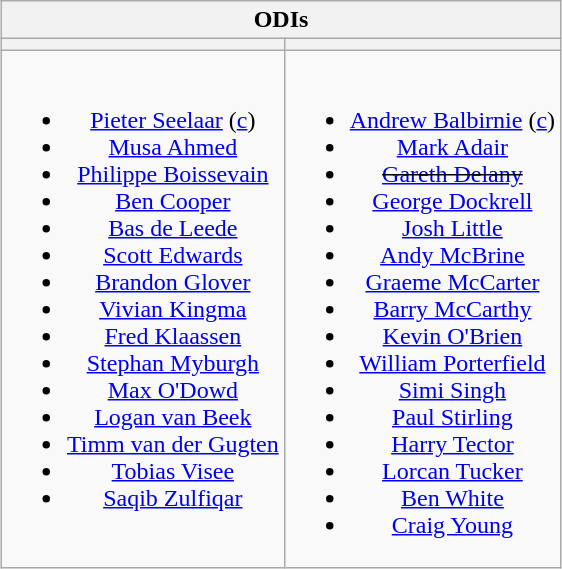<table class="wikitable" style="text-align:center; margin:auto">
<tr>
<th colspan=2>ODIs</th>
</tr>
<tr>
<th></th>
<th></th>
</tr>
<tr style="vertical-align:top">
<td><br><ul><li><a href='#'>Pieter Seelaar</a> (<a href='#'>c</a>)</li><li><a href='#'>Musa Ahmed</a></li><li><a href='#'>Philippe Boissevain</a></li><li><a href='#'>Ben Cooper</a></li><li><a href='#'>Bas de Leede</a></li><li><a href='#'>Scott Edwards</a></li><li><a href='#'>Brandon Glover</a></li><li><a href='#'>Vivian Kingma</a></li><li><a href='#'>Fred Klaassen</a></li><li><a href='#'>Stephan Myburgh</a></li><li><a href='#'>Max O'Dowd</a></li><li><a href='#'>Logan van Beek</a></li><li><a href='#'>Timm van der Gugten</a></li><li><a href='#'>Tobias Visee</a></li><li><a href='#'>Saqib Zulfiqar</a></li></ul></td>
<td><br><ul><li><a href='#'>Andrew Balbirnie</a> (<a href='#'>c</a>)</li><li><a href='#'>Mark Adair</a></li><li><s><a href='#'>Gareth Delany</a></s></li><li><a href='#'>George Dockrell</a></li><li><a href='#'>Josh Little</a></li><li><a href='#'>Andy McBrine</a></li><li><a href='#'>Graeme McCarter</a></li><li><a href='#'>Barry McCarthy</a></li><li><a href='#'>Kevin O'Brien</a></li><li><a href='#'>William Porterfield</a></li><li><a href='#'>Simi Singh</a></li><li><a href='#'>Paul Stirling</a></li><li><a href='#'>Harry Tector</a></li><li><a href='#'>Lorcan Tucker</a></li><li><a href='#'>Ben White</a></li><li><a href='#'>Craig Young</a></li></ul></td>
</tr>
</table>
